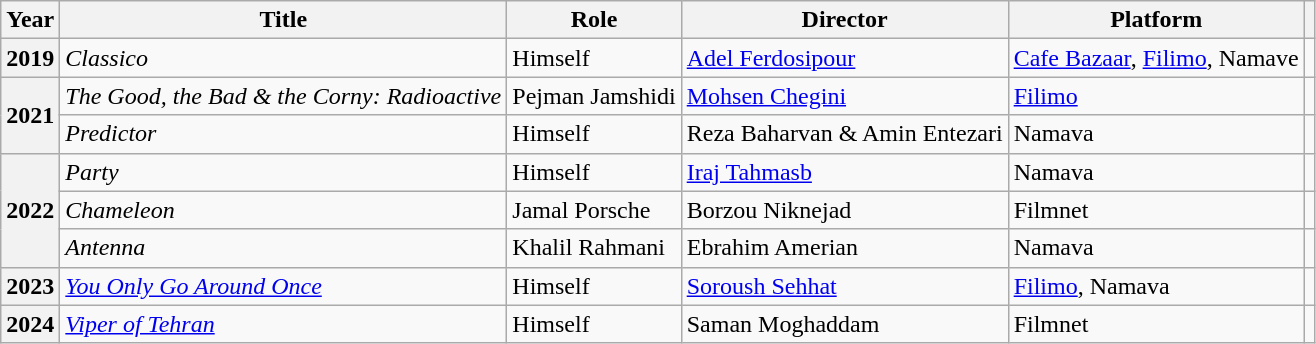<table class="wikitable plainrowheaders sortable"  style=font-size:100%>
<tr>
<th scope="col">Year</th>
<th scope="col">Title</th>
<th scope="col">Role</th>
<th scope="col">Director</th>
<th scope="col" class="unsortable">Platform</th>
<th scope="col" class="unsortable"></th>
</tr>
<tr>
<th scope=row>2019</th>
<td><em>Classico</em></td>
<td>Himself</td>
<td><a href='#'>Adel Ferdosipour</a></td>
<td><a href='#'>Cafe Bazaar</a>, <a href='#'>Filimo</a>, Namave</td>
<td></td>
</tr>
<tr>
<th scope=row rowspan="2">2021</th>
<td><em>The Good, the Bad & the Corny: Radioactive</em></td>
<td>Pejman Jamshidi</td>
<td><a href='#'>Mohsen Chegini</a></td>
<td><a href='#'>Filimo</a></td>
<td></td>
</tr>
<tr>
<td><em>Predictor</em></td>
<td>Himself</td>
<td>Reza Baharvan & Amin Entezari</td>
<td>Namava</td>
<td></td>
</tr>
<tr>
<th rowspan="3" scope="row">2022</th>
<td><em>Party</em></td>
<td>Himself</td>
<td><a href='#'>Iraj Tahmasb</a></td>
<td>Namava</td>
<td></td>
</tr>
<tr>
<td><em>Chameleon</em></td>
<td>Jamal Porsche</td>
<td>Borzou Niknejad</td>
<td>Filmnet</td>
<td></td>
</tr>
<tr>
<td><em>Antenna</em></td>
<td>Khalil Rahmani</td>
<td>Ebrahim Amerian</td>
<td>Namava</td>
<td></td>
</tr>
<tr>
<th scope="row">2023</th>
<td><em><a href='#'>You Only Go Around Once</a></em></td>
<td>Himself</td>
<td><a href='#'>Soroush Sehhat</a></td>
<td><a href='#'>Filimo</a>, Namava</td>
<td></td>
</tr>
<tr>
<th scope=row>2024</th>
<td><em><a href='#'>Viper of Tehran</a></em></td>
<td>Himself</td>
<td>Saman Moghaddam</td>
<td>Filmnet</td>
<td></td>
</tr>
</table>
